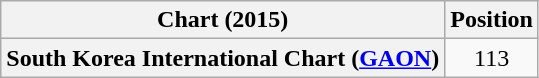<table class="wikitable plainrowheaders" style="text-align:center">
<tr>
<th scope="col">Chart (2015)</th>
<th scope="col">Position</th>
</tr>
<tr>
<th scope="row">South Korea International Chart (<a href='#'>GAON</a>)</th>
<td>113</td>
</tr>
</table>
